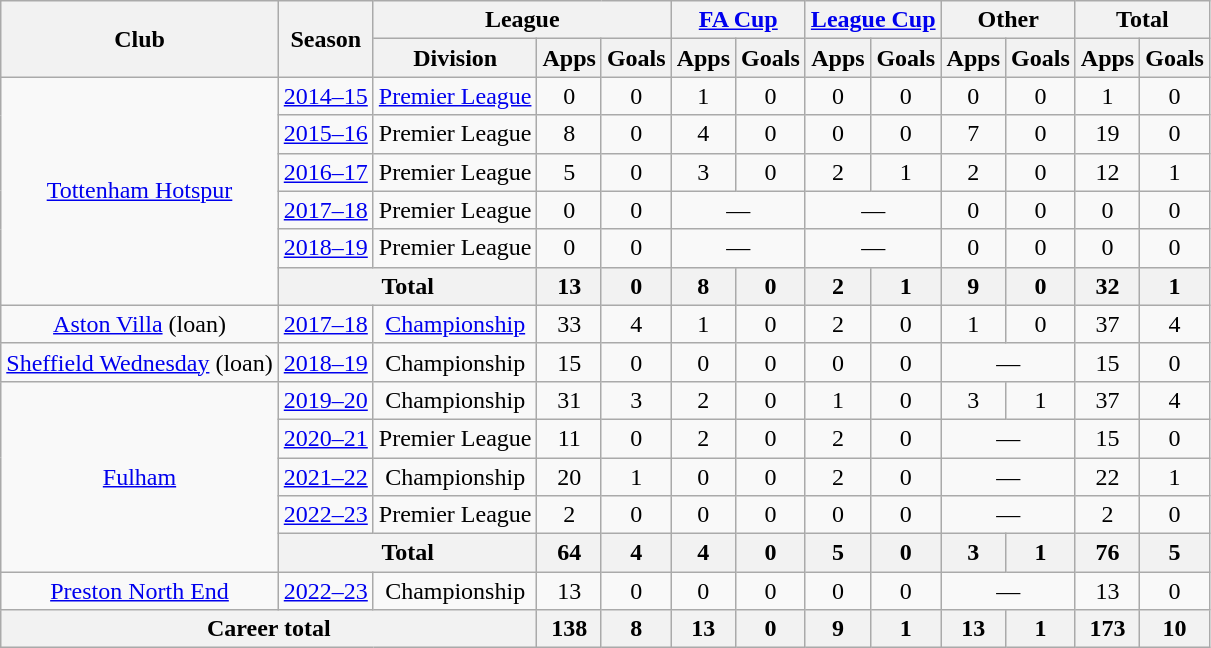<table class="wikitable" style="text-align:center">
<tr>
<th rowspan="2">Club</th>
<th rowspan="2">Season</th>
<th colspan="3">League</th>
<th colspan="2"><a href='#'>FA Cup</a></th>
<th colspan="2"><a href='#'>League Cup</a></th>
<th colspan="2">Other</th>
<th colspan="2">Total</th>
</tr>
<tr>
<th>Division</th>
<th>Apps</th>
<th>Goals</th>
<th>Apps</th>
<th>Goals</th>
<th>Apps</th>
<th>Goals</th>
<th>Apps</th>
<th>Goals</th>
<th>Apps</th>
<th>Goals</th>
</tr>
<tr>
<td rowspan="6"><a href='#'>Tottenham Hotspur</a></td>
<td><a href='#'>2014–15</a></td>
<td><a href='#'>Premier League</a></td>
<td>0</td>
<td>0</td>
<td>1</td>
<td>0</td>
<td>0</td>
<td>0</td>
<td>0</td>
<td>0</td>
<td>1</td>
<td>0</td>
</tr>
<tr>
<td><a href='#'>2015–16</a></td>
<td>Premier League</td>
<td>8</td>
<td>0</td>
<td>4</td>
<td>0</td>
<td>0</td>
<td>0</td>
<td>7</td>
<td>0</td>
<td>19</td>
<td>0</td>
</tr>
<tr>
<td><a href='#'>2016–17</a></td>
<td>Premier League</td>
<td>5</td>
<td>0</td>
<td>3</td>
<td>0</td>
<td>2</td>
<td>1</td>
<td>2</td>
<td>0</td>
<td>12</td>
<td>1</td>
</tr>
<tr>
<td><a href='#'>2017–18</a></td>
<td>Premier League</td>
<td>0</td>
<td>0</td>
<td colspan="2">—</td>
<td colspan="2">—</td>
<td>0</td>
<td>0</td>
<td>0</td>
<td>0</td>
</tr>
<tr>
<td><a href='#'>2018–19</a></td>
<td>Premier League</td>
<td>0</td>
<td>0</td>
<td colspan="2">—</td>
<td colspan="2">—</td>
<td>0</td>
<td>0</td>
<td>0</td>
<td>0</td>
</tr>
<tr>
<th colspan="2">Total</th>
<th>13</th>
<th>0</th>
<th>8</th>
<th>0</th>
<th>2</th>
<th>1</th>
<th>9</th>
<th>0</th>
<th>32</th>
<th>1</th>
</tr>
<tr>
<td><a href='#'>Aston Villa</a> (loan)</td>
<td><a href='#'>2017–18</a></td>
<td><a href='#'>Championship</a></td>
<td>33</td>
<td>4</td>
<td>1</td>
<td>0</td>
<td>2</td>
<td>0</td>
<td>1</td>
<td>0</td>
<td>37</td>
<td>4</td>
</tr>
<tr>
<td><a href='#'>Sheffield Wednesday</a> (loan)</td>
<td><a href='#'>2018–19</a></td>
<td>Championship</td>
<td>15</td>
<td>0</td>
<td>0</td>
<td>0</td>
<td>0</td>
<td>0</td>
<td colspan="2">—</td>
<td>15</td>
<td>0</td>
</tr>
<tr>
<td rowspan=5><a href='#'>Fulham</a></td>
<td><a href='#'>2019–20</a></td>
<td>Championship</td>
<td>31</td>
<td>3</td>
<td>2</td>
<td>0</td>
<td>1</td>
<td>0</td>
<td>3</td>
<td>1</td>
<td>37</td>
<td>4</td>
</tr>
<tr>
<td><a href='#'>2020–21</a></td>
<td>Premier League</td>
<td>11</td>
<td>0</td>
<td>2</td>
<td>0</td>
<td>2</td>
<td>0</td>
<td colspan=2>—</td>
<td>15</td>
<td>0</td>
</tr>
<tr>
<td><a href='#'>2021–22</a></td>
<td>Championship</td>
<td>20</td>
<td>1</td>
<td>0</td>
<td>0</td>
<td>2</td>
<td>0</td>
<td colspan=2>—</td>
<td>22</td>
<td>1</td>
</tr>
<tr>
<td><a href='#'>2022–23</a></td>
<td>Premier League</td>
<td>2</td>
<td>0</td>
<td>0</td>
<td>0</td>
<td>0</td>
<td>0</td>
<td colspan=2>—</td>
<td>2</td>
<td>0</td>
</tr>
<tr>
<th colspan=2>Total</th>
<th>64</th>
<th>4</th>
<th>4</th>
<th>0</th>
<th>5</th>
<th>0</th>
<th>3</th>
<th>1</th>
<th>76</th>
<th>5</th>
</tr>
<tr>
<td><a href='#'>Preston North End</a></td>
<td><a href='#'>2022–23</a></td>
<td>Championship</td>
<td>13</td>
<td>0</td>
<td>0</td>
<td>0</td>
<td>0</td>
<td>0</td>
<td colspan=2>—</td>
<td>13</td>
<td>0</td>
</tr>
<tr>
<th colspan="3">Career total</th>
<th>138</th>
<th>8</th>
<th>13</th>
<th>0</th>
<th>9</th>
<th>1</th>
<th>13</th>
<th>1</th>
<th>173</th>
<th>10</th>
</tr>
</table>
